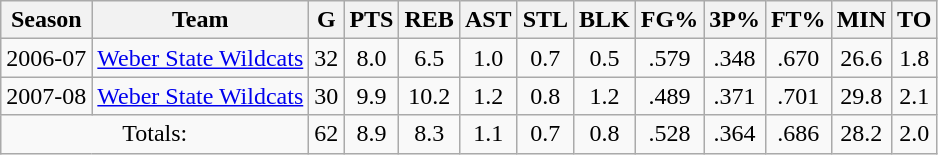<table class="wikitable" style="text-align: center;">
<tr>
<th>Season</th>
<th>Team</th>
<th>G</th>
<th>PTS</th>
<th>REB</th>
<th>AST</th>
<th>STL</th>
<th>BLK</th>
<th>FG%</th>
<th>3P%</th>
<th>FT%</th>
<th>MIN</th>
<th>TO</th>
</tr>
<tr>
<td>2006-07</td>
<td><a href='#'>Weber State Wildcats</a></td>
<td>32</td>
<td>8.0</td>
<td>6.5</td>
<td>1.0</td>
<td>0.7</td>
<td>0.5</td>
<td>.579</td>
<td>.348</td>
<td>.670</td>
<td>26.6</td>
<td>1.8</td>
</tr>
<tr>
<td>2007-08</td>
<td><a href='#'>Weber State Wildcats</a></td>
<td>30</td>
<td>9.9</td>
<td>10.2</td>
<td>1.2</td>
<td>0.8</td>
<td>1.2</td>
<td>.489</td>
<td>.371</td>
<td>.701</td>
<td>29.8</td>
<td>2.1</td>
</tr>
<tr>
<td colspan=2>Totals:</td>
<td>62</td>
<td>8.9</td>
<td>8.3</td>
<td>1.1</td>
<td>0.7</td>
<td>0.8</td>
<td>.528</td>
<td>.364</td>
<td>.686</td>
<td>28.2</td>
<td>2.0</td>
</tr>
</table>
